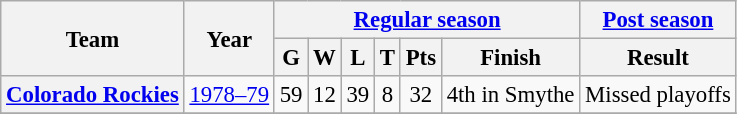<table class="wikitable" style="font-size: 95%; text-align:center;">
<tr>
<th rowspan="2">Team</th>
<th rowspan="2">Year</th>
<th colspan="6"><a href='#'>Regular season</a></th>
<th colspan="1"><a href='#'>Post season</a></th>
</tr>
<tr>
<th>G</th>
<th>W</th>
<th>L</th>
<th>T</th>
<th>Pts</th>
<th>Finish</th>
<th>Result</th>
</tr>
<tr>
<th><a href='#'>Colorado Rockies</a></th>
<td><a href='#'>1978–79</a></td>
<td>59</td>
<td>12</td>
<td>39</td>
<td>8</td>
<td>32</td>
<td>4th in Smythe</td>
<td>Missed playoffs</td>
</tr>
<tr>
</tr>
</table>
